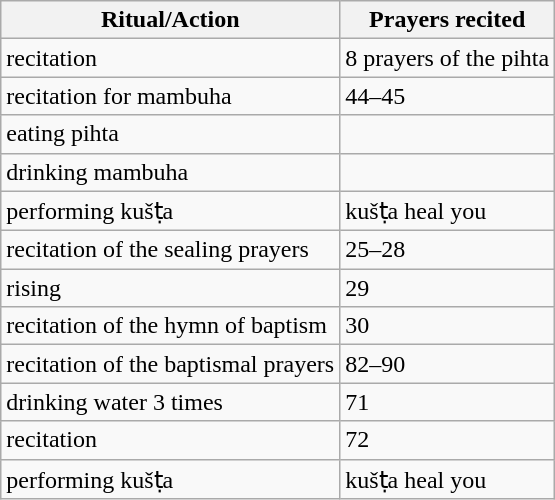<table class="wikitable sortable">
<tr>
<th>Ritual/Action</th>
<th>Prayers recited</th>
</tr>
<tr>
<td>recitation</td>
<td>8 prayers of the pihta</td>
</tr>
<tr>
<td>recitation for mambuha</td>
<td>44–45</td>
</tr>
<tr>
<td>eating pihta</td>
<td></td>
</tr>
<tr>
<td>drinking mambuha</td>
<td></td>
</tr>
<tr>
<td>performing kušṭa</td>
<td>kušṭa heal you</td>
</tr>
<tr>
<td>recitation of the sealing prayers</td>
<td>25–28</td>
</tr>
<tr>
<td>rising</td>
<td>29</td>
</tr>
<tr>
<td>recitation of the hymn of baptism</td>
<td>30</td>
</tr>
<tr>
<td>recitation of the baptismal prayers</td>
<td>82–90</td>
</tr>
<tr>
<td>drinking water 3 times</td>
<td>71</td>
</tr>
<tr>
<td>recitation</td>
<td>72</td>
</tr>
<tr>
<td>performing kušṭa</td>
<td>kušṭa heal you</td>
</tr>
</table>
